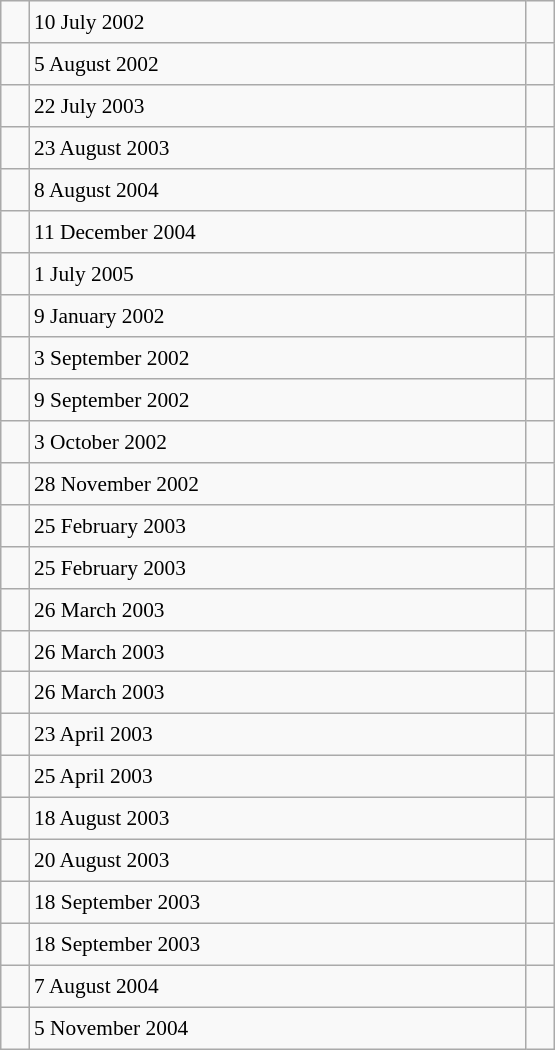<table class="wikitable" style="font-size: 89%; float: left; width: 26em; margin-right: 1em; height: 700px">
<tr>
<td></td>
<td>10 July 2002</td>
<td></td>
</tr>
<tr>
<td></td>
<td>5 August 2002</td>
<td></td>
</tr>
<tr>
<td></td>
<td>22 July 2003</td>
<td></td>
</tr>
<tr>
<td></td>
<td>23 August 2003</td>
<td></td>
</tr>
<tr>
<td></td>
<td>8 August 2004</td>
<td></td>
</tr>
<tr>
<td></td>
<td>11 December 2004</td>
<td></td>
</tr>
<tr>
<td></td>
<td>1 July 2005</td>
<td></td>
</tr>
<tr>
<td></td>
<td>9 January 2002</td>
<td></td>
</tr>
<tr>
<td></td>
<td>3 September 2002</td>
<td></td>
</tr>
<tr>
<td></td>
<td>9 September 2002</td>
<td></td>
</tr>
<tr>
<td></td>
<td>3 October 2002</td>
<td></td>
</tr>
<tr>
<td></td>
<td>28 November 2002</td>
<td></td>
</tr>
<tr>
<td></td>
<td>25 February 2003</td>
<td></td>
</tr>
<tr>
<td></td>
<td>25 February 2003</td>
<td></td>
</tr>
<tr>
<td></td>
<td>26 March 2003</td>
<td></td>
</tr>
<tr>
<td></td>
<td>26 March 2003</td>
<td></td>
</tr>
<tr>
<td></td>
<td>26 March 2003</td>
<td></td>
</tr>
<tr>
<td></td>
<td>23 April 2003</td>
<td></td>
</tr>
<tr>
<td></td>
<td>25 April 2003</td>
<td></td>
</tr>
<tr>
<td></td>
<td>18 August 2003</td>
<td></td>
</tr>
<tr>
<td></td>
<td>20 August 2003</td>
<td></td>
</tr>
<tr>
<td></td>
<td>18 September 2003</td>
<td></td>
</tr>
<tr>
<td></td>
<td>18 September 2003</td>
<td></td>
</tr>
<tr>
<td></td>
<td>7 August 2004</td>
<td></td>
</tr>
<tr>
<td></td>
<td>5 November 2004</td>
<td></td>
</tr>
</table>
